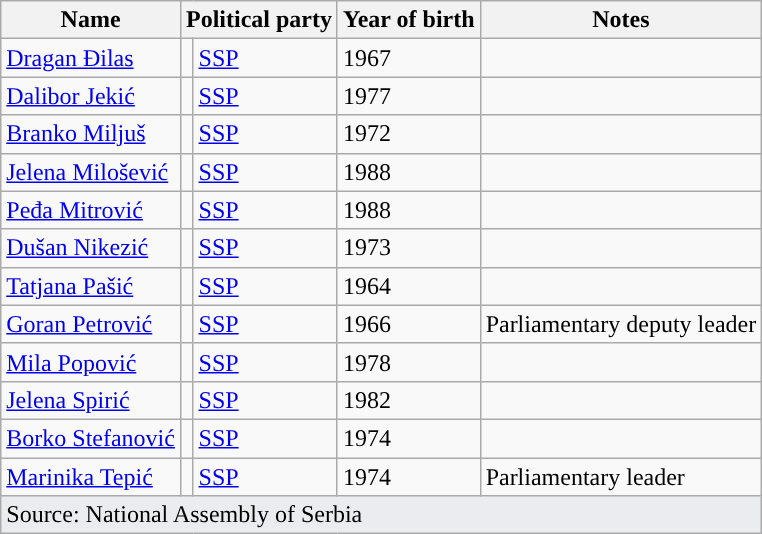<table class="wikitable sortable" style="text-align:left">
<tr>
<th>Name</th>
<th colspan="2">Political party</th>
<th>Year of birth</th>
<th>Notes</th>
</tr>
<tr>
<td><a href='#'>Dragan Đilas</a></td>
<td width="1" style="color:inherit;background: "></td>
<td><a href='#'>SSP</a></td>
<td>1967</td>
<td></td>
</tr>
<tr>
<td><a href='#'>Dalibor Jekić</a></td>
<td width="1" style="color:inherit;background: "></td>
<td><a href='#'>SSP</a></td>
<td>1977</td>
<td></td>
</tr>
<tr>
<td><a href='#'>Branko Miljuš</a></td>
<td width="1" style="color:inherit;background: "></td>
<td><a href='#'>SSP</a></td>
<td>1972</td>
<td></td>
</tr>
<tr>
<td><a href='#'>Jelena Milošević</a></td>
<td width="1" style="color:inherit;background: "></td>
<td><a href='#'>SSP</a></td>
<td>1988</td>
<td></td>
</tr>
<tr>
<td><a href='#'>Peđa Mitrović</a></td>
<td width="1" style="color:inherit;background: "></td>
<td><a href='#'>SSP</a></td>
<td>1988</td>
<td></td>
</tr>
<tr>
<td><a href='#'>Dušan Nikezić</a></td>
<td width="1" style="color:inherit;background: "></td>
<td><a href='#'>SSP</a></td>
<td>1973</td>
<td></td>
</tr>
<tr>
<td><a href='#'>Tatjana Pašić</a></td>
<td width="1" style="color:inherit;background: "></td>
<td><a href='#'>SSP</a></td>
<td>1964</td>
<td></td>
</tr>
<tr>
<td><a href='#'>Goran Petrović</a></td>
<td width="1" style="color:inherit;background: "></td>
<td><a href='#'>SSP</a></td>
<td>1966</td>
<td>Parliamentary deputy leader</td>
</tr>
<tr>
<td><a href='#'>Mila Popović</a></td>
<td width="1" style="color:inherit;background: "></td>
<td><a href='#'>SSP</a></td>
<td>1978</td>
<td></td>
</tr>
<tr>
<td><a href='#'>Jelena Spirić</a></td>
<td width="1" style="color:inherit;background: "></td>
<td><a href='#'>SSP</a></td>
<td>1982</td>
<td></td>
</tr>
<tr>
<td><a href='#'>Borko Stefanović</a></td>
<td width="1" style="color:inherit;background: "></td>
<td><a href='#'>SSP</a></td>
<td>1974</td>
<td></td>
</tr>
<tr>
<td><a href='#'>Marinika Tepić</a></td>
<td width="1" style="color:inherit;background: "></td>
<td><a href='#'>SSP</a></td>
<td>1974</td>
<td>Parliamentary leader</td>
</tr>
<tr>
<td style="background-color:#EAECF0" colspan="5">Source: National Assembly of Serbia</td>
</tr>
</table>
